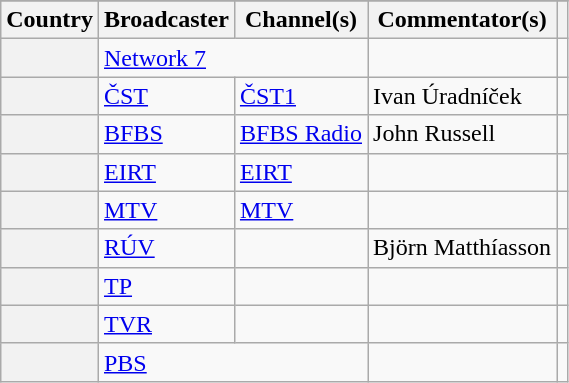<table class="wikitable plainrowheaders">
<tr>
</tr>
<tr>
<th scope="col">Country</th>
<th scope="col">Broadcaster</th>
<th scope="col">Channel(s)</th>
<th scope="col">Commentator(s)</th>
<th scope="col"></th>
</tr>
<tr>
<th scope="row"></th>
<td colspan="2"><a href='#'>Network 7</a></td>
<td></td>
<td style="text-align:center"></td>
</tr>
<tr>
<th scope="row"></th>
<td><a href='#'>ČST</a></td>
<td><a href='#'>ČST1</a></td>
<td>Ivan Úradníček</td>
<td style="text-align:center"></td>
</tr>
<tr>
<th scope="row"></th>
<td><a href='#'>BFBS</a></td>
<td><a href='#'>BFBS Radio</a></td>
<td>John Russell</td>
<td style="text-align:center"></td>
</tr>
<tr>
<th scope="row"></th>
<td><a href='#'>EIRT</a></td>
<td><a href='#'>EIRT</a></td>
<td></td>
<td style="text-align:center"></td>
</tr>
<tr>
<th scope="row"></th>
<td><a href='#'>MTV</a></td>
<td><a href='#'>MTV</a></td>
<td></td>
<td style="text-align:center"></td>
</tr>
<tr>
<th scope="row"></th>
<td><a href='#'>RÚV</a></td>
<td></td>
<td>Björn Matthíasson</td>
<td style="text-align:center"></td>
</tr>
<tr>
<th scope="row"></th>
<td><a href='#'>TP</a></td>
<td></td>
<td></td>
<td style="text-align:center"></td>
</tr>
<tr>
<th scope="row"></th>
<td><a href='#'>TVR</a></td>
<td></td>
<td></td>
<td style="text-align:center"></td>
</tr>
<tr>
<th scope="row"></th>
<td colspan="2"><a href='#'>PBS</a></td>
<td></td>
<td style="text-align:center"></td>
</tr>
</table>
